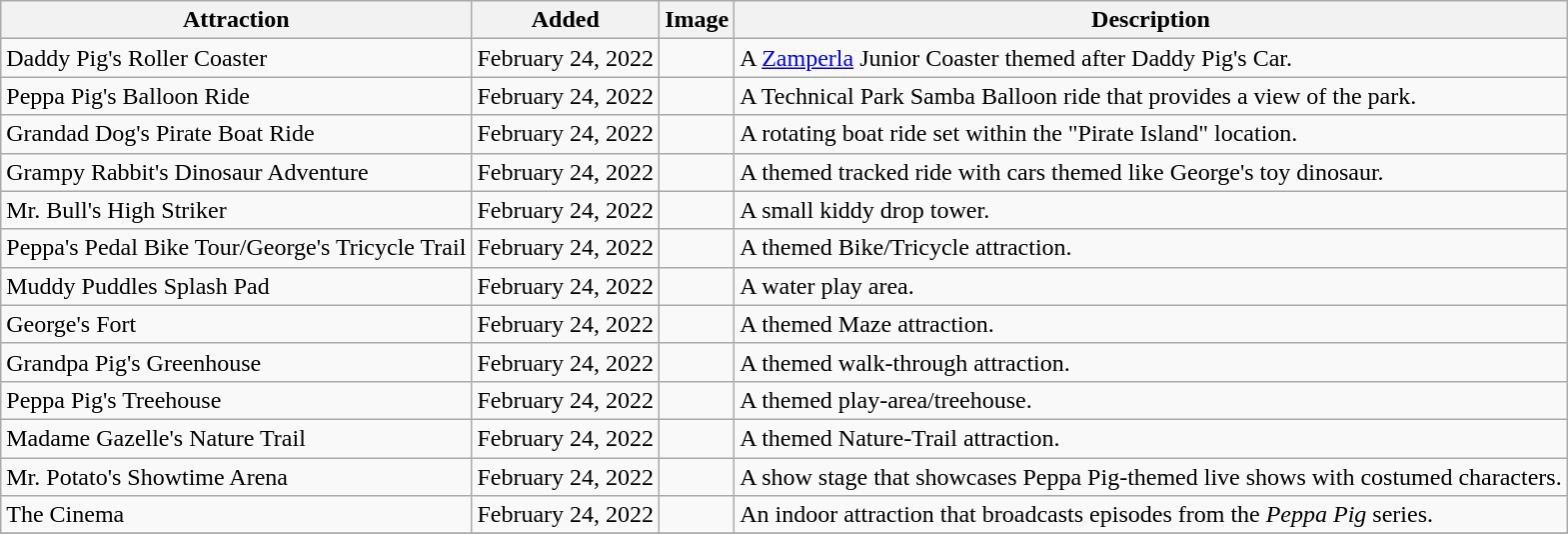<table class="wikitable sortable">
<tr>
<th scope="col">Attraction</th>
<th scope="col">Added</th>
<th scope="col" class="unsortable">Image</th>
<th scope="col" class="unsortable">Description</th>
</tr>
<tr>
<td>Daddy Pig's Roller Coaster</td>
<td>February 24, 2022</td>
<td></td>
<td>A <a href='#'>Zamperla</a> Junior Coaster themed after Daddy Pig's Car.</td>
</tr>
<tr>
<td>Peppa Pig's Balloon Ride</td>
<td>February 24, 2022</td>
<td></td>
<td>A Technical Park Samba Balloon ride that provides a view of the park.</td>
</tr>
<tr>
<td>Grandad Dog's Pirate Boat Ride</td>
<td>February 24, 2022</td>
<td></td>
<td>A rotating boat ride set within the "Pirate Island" location.</td>
</tr>
<tr>
<td>Grampy Rabbit's Dinosaur Adventure</td>
<td>February 24, 2022</td>
<td></td>
<td>A themed tracked ride with cars themed like George's toy dinosaur.</td>
</tr>
<tr>
<td>Mr. Bull's High Striker</td>
<td>February 24, 2022</td>
<td></td>
<td>A small kiddy drop tower.</td>
</tr>
<tr>
<td>Peppa's Pedal Bike Tour/George's Tricycle Trail</td>
<td>February 24, 2022</td>
<td></td>
<td>A themed Bike/Tricycle attraction.</td>
</tr>
<tr>
<td>Muddy Puddles Splash Pad</td>
<td>February 24, 2022</td>
<td></td>
<td>A water play area.</td>
</tr>
<tr>
<td>George's Fort</td>
<td>February 24, 2022</td>
<td></td>
<td>A themed Maze attraction.</td>
</tr>
<tr>
<td>Grandpa Pig's Greenhouse</td>
<td>February 24, 2022</td>
<td></td>
<td>A themed walk-through attraction.</td>
</tr>
<tr>
<td>Peppa Pig's Treehouse</td>
<td>February 24, 2022</td>
<td></td>
<td>A themed play-area/treehouse.</td>
</tr>
<tr>
<td>Madame Gazelle's Nature Trail</td>
<td>February 24, 2022</td>
<td></td>
<td>A themed Nature-Trail attraction.</td>
</tr>
<tr>
<td>Mr. Potato's Showtime Arena</td>
<td>February 24, 2022</td>
<td></td>
<td>A show stage that showcases Peppa Pig-themed live shows with costumed characters.</td>
</tr>
<tr>
<td>The Cinema</td>
<td>February 24, 2022</td>
<td></td>
<td>An indoor attraction that broadcasts episodes from the <em>Peppa Pig</em> series.</td>
</tr>
<tr>
</tr>
</table>
